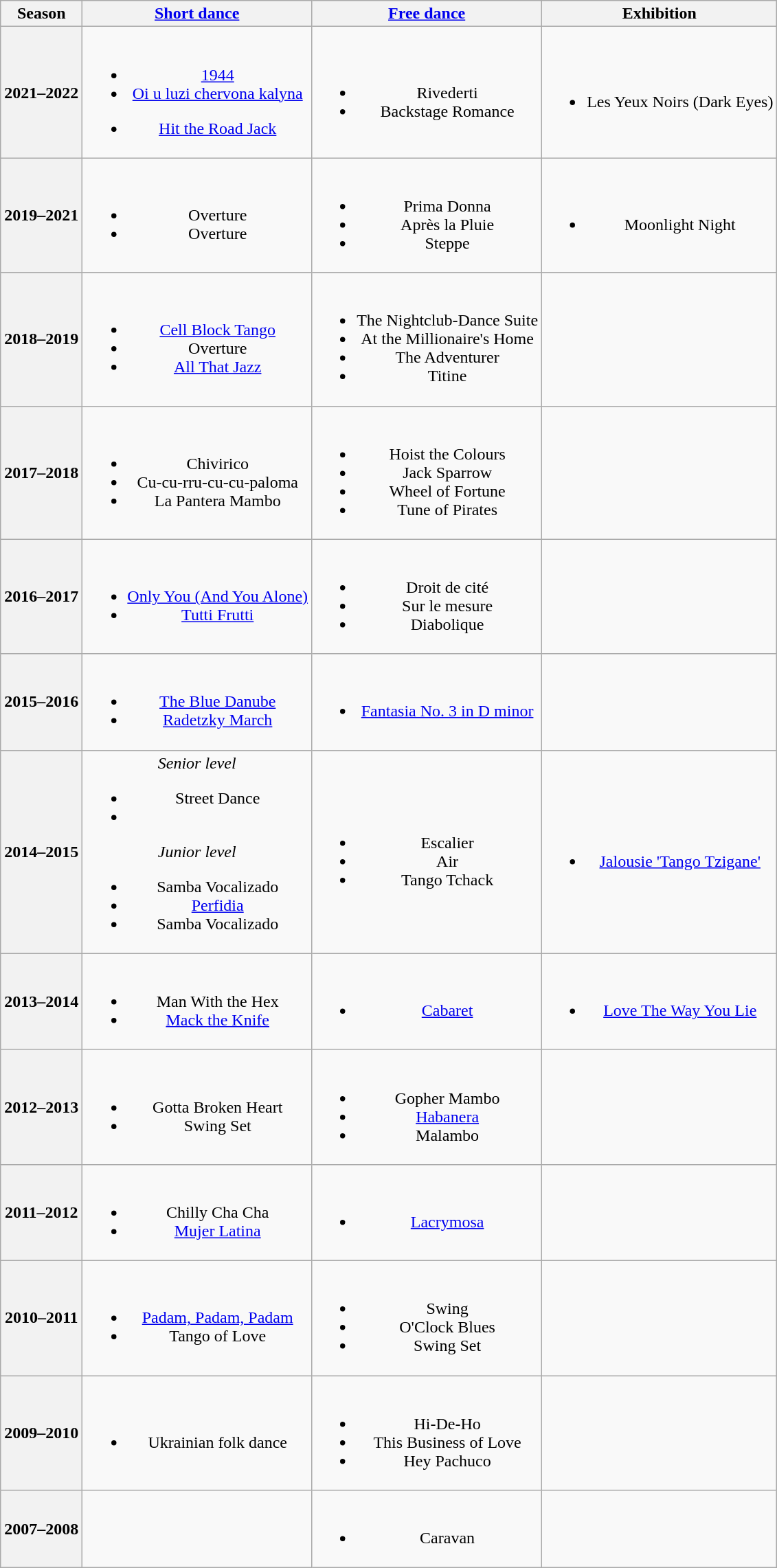<table class="wikitable" style="text-align:center">
<tr>
<th>Season</th>
<th><a href='#'>Short dance</a></th>
<th><a href='#'>Free dance</a></th>
<th>Exhibition</th>
</tr>
<tr>
<th>2021–2022 <br> </th>
<td><br><ul><li> <a href='#'>1944</a> <br> </li><li> <a href='#'>Oi u luzi chervona kalyna</a> <br> </li></ul><ul><li> <a href='#'>Hit the Road Jack</a> <br></li></ul></td>
<td><br><ul><li>Rivederti <br> </li><li>Backstage Romance <br> </li></ul></td>
<td><br><ul><li>Les Yeux Noirs (Dark Eyes) <br> </li></ul></td>
</tr>
<tr>
<th>2019–2021 <br> </th>
<td><br><ul><li> Overture</li><li> Overture <br></li></ul></td>
<td><br><ul><li>Prima Donna</li><li>Après la Pluie</li><li>Steppe <br> </li></ul></td>
<td><br><ul><li>Moonlight Night <br></li></ul></td>
</tr>
<tr>
<th>2018–2019 <br> </th>
<td><br><ul><li> <a href='#'>Cell Block Tango</a> <br></li><li> Overture <br></li><li> <a href='#'>All That Jazz</a> <br></li></ul></td>
<td><br><ul><li>The Nightclub-Dance Suite <br></li><li>At the Millionaire's Home <br></li><li>The Adventurer <br></li><li>Titine <br></li></ul></td>
<td></td>
</tr>
<tr>
<th>2017–2018 <br> </th>
<td><br><ul><li> Chivirico <br></li><li> Cu-cu-rru-cu-cu-paloma <br></li><li> La Pantera Mambo <br></li></ul></td>
<td><br><ul><li>Hoist the Colours <br></li><li>Jack Sparrow <br></li><li>Wheel of Fortune <br></li><li>Tune of Pirates <br></li></ul></td>
<td></td>
</tr>
<tr>
<th>2016–2017 <br> </th>
<td><br><ul><li> <a href='#'>Only You (And You Alone)</a> <br></li><li> <a href='#'>Tutti Frutti</a> <br></li></ul></td>
<td><br><ul><li>Droit de cité <br></li><li>Sur le mesure <br></li><li>Diabolique <br></li></ul></td>
<td></td>
</tr>
<tr>
<th>2015–2016 <br> </th>
<td><br><ul><li> <a href='#'>The Blue Danube</a> <br></li><li> <a href='#'>Radetzky March</a> <br></li></ul></td>
<td><br><ul><li><a href='#'>Fantasia No. 3 in D minor</a> <br></li></ul></td>
<td></td>
</tr>
<tr>
<th>2014–2015 <br> </th>
<td><em>Senior level</em><br><ul><li> Street Dance <br></li><li></li></ul><em>Junior level</em><ul><li>Samba Vocalizado <br></li><li> <a href='#'>Perfidia</a> <br></li><li>Samba Vocalizado <br></li></ul></td>
<td><br><ul><li>Escalier <br></li><li>Air <br></li><li>Tango Tchack <br></li></ul></td>
<td><br><ul><li><a href='#'>Jalousie 'Tango Tzigane'</a> <br></li></ul></td>
</tr>
<tr>
<th>2013–2014 <br> </th>
<td><br><ul><li>Man With the Hex <br></li><li><a href='#'>Mack the Knife</a> <br></li></ul></td>
<td><br><ul><li><a href='#'>Cabaret</a> <br></li></ul></td>
<td><br><ul><li><a href='#'>Love The Way You Lie</a> <br></li></ul></td>
</tr>
<tr>
<th>2012–2013 <br> </th>
<td><br><ul><li>Gotta Broken Heart <br></li><li>Swing Set</li></ul></td>
<td><br><ul><li>Gopher Mambo</li><li><a href='#'>Habanera</a></li><li>Malambo</li></ul></td>
<td></td>
</tr>
<tr>
<th>2011–2012 <br> </th>
<td><br><ul><li> Chilly Cha Cha <br></li><li> <a href='#'>Mujer Latina</a> <br></li></ul></td>
<td><br><ul><li><a href='#'>Lacrymosa</a> <br></li></ul></td>
<td></td>
</tr>
<tr>
<th>2010–2011 <br> </th>
<td><br><ul><li><a href='#'>Padam, Padam, Padam</a> <br></li><li>Tango of Love <br></li></ul></td>
<td><br><ul><li>Swing <br></li><li>O'Clock Blues <br></li><li>Swing Set <br></li></ul></td>
<td></td>
</tr>
<tr>
<th>2009–2010</th>
<td><br><ul><li>Ukrainian folk dance</li></ul></td>
<td><br><ul><li>Hi-De-Ho <br></li><li>This Business of Love</li><li>Hey Pachuco</li></ul></td>
<td></td>
</tr>
<tr>
<th>2007–2008</th>
<td></td>
<td><br><ul><li>Caravan</li></ul></td>
<td></td>
</tr>
</table>
